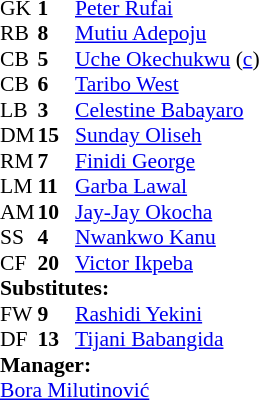<table style="font-size: 90%" cellspacing="0" cellpadding="0">
<tr>
<th width="25"></th>
<th width="25"></th>
</tr>
<tr>
<td>GK</td>
<td><strong>1</strong></td>
<td><a href='#'>Peter Rufai</a></td>
</tr>
<tr>
<td>RB</td>
<td><strong>8</strong></td>
<td><a href='#'>Mutiu Adepoju</a></td>
</tr>
<tr>
<td>CB</td>
<td><strong>5</strong></td>
<td><a href='#'>Uche Okechukwu</a> (<a href='#'>c</a>)</td>
</tr>
<tr>
<td>CB</td>
<td><strong>6</strong></td>
<td><a href='#'>Taribo West</a></td>
</tr>
<tr>
<td>LB</td>
<td><strong>3</strong></td>
<td><a href='#'>Celestine Babayaro</a></td>
</tr>
<tr>
<td>DM</td>
<td><strong>15</strong></td>
<td><a href='#'>Sunday Oliseh</a></td>
</tr>
<tr>
<td>RM</td>
<td><strong>7</strong></td>
<td><a href='#'>Finidi George</a></td>
</tr>
<tr>
<td>LM</td>
<td><strong>11</strong></td>
<td><a href='#'>Garba Lawal</a></td>
<td></td>
<td></td>
</tr>
<tr>
<td>AM</td>
<td><strong>10</strong></td>
<td><a href='#'>Jay-Jay Okocha</a></td>
<td></td>
</tr>
<tr>
<td>SS</td>
<td><strong>4</strong></td>
<td><a href='#'>Nwankwo Kanu</a></td>
<td></td>
<td></td>
</tr>
<tr>
<td>CF</td>
<td><strong>20</strong></td>
<td><a href='#'>Victor Ikpeba</a></td>
</tr>
<tr>
<td colspan=4><strong>Substitutes:</strong></td>
</tr>
<tr>
<td>FW</td>
<td><strong>9</strong></td>
<td><a href='#'>Rashidi Yekini</a></td>
<td></td>
<td></td>
</tr>
<tr>
<td>DF</td>
<td><strong>13</strong></td>
<td><a href='#'>Tijani Babangida</a></td>
<td></td>
<td></td>
</tr>
<tr>
<td colspan=4><strong>Manager:</strong></td>
</tr>
<tr>
<td colspan="4"> <a href='#'>Bora Milutinović</a></td>
</tr>
</table>
